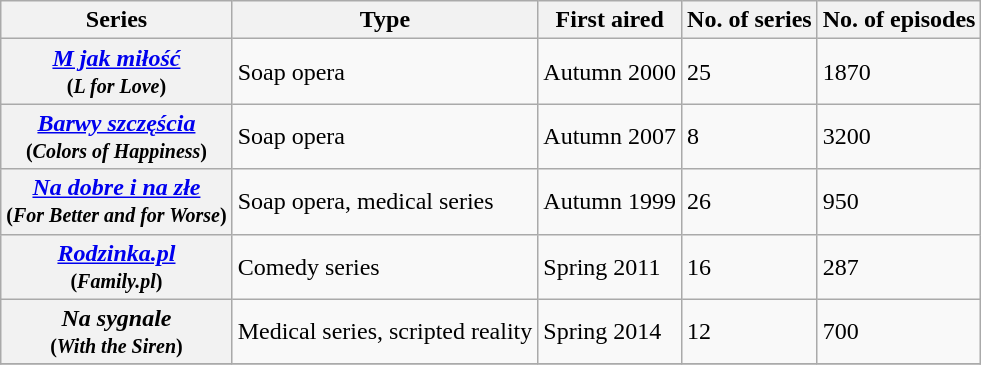<table class="wikitable">
<tr>
<th>Series</th>
<th>Type</th>
<th>First aired</th>
<th>No. of series</th>
<th>No. of episodes</th>
</tr>
<tr>
<th><em><a href='#'>M jak miłość</a></em><br><small>(<em>L for Love</em>)</small></th>
<td>Soap opera</td>
<td>Autumn 2000</td>
<td>25</td>
<td>1870</td>
</tr>
<tr>
<th><em><a href='#'>Barwy szczęścia</a></em><br><small>(<em>Colors of Happiness</em>)</small></th>
<td>Soap opera</td>
<td>Autumn 2007</td>
<td>8</td>
<td>3200</td>
</tr>
<tr>
<th><em><a href='#'>Na dobre i na złe</a></em><br><small>(<em>For Better and for Worse</em>)</small></th>
<td>Soap opera, medical series</td>
<td>Autumn 1999</td>
<td>26</td>
<td>950</td>
</tr>
<tr>
<th><em><a href='#'>Rodzinka.pl</a></em><br><small>(<em>Family.pl</em>)</small></th>
<td>Comedy series</td>
<td>Spring 2011</td>
<td>16</td>
<td>287</td>
</tr>
<tr>
<th><em>Na sygnale</em><br><small>(<em>With the Siren</em>)</small></th>
<td>Medical series, scripted reality</td>
<td>Spring 2014</td>
<td>12</td>
<td>700</td>
</tr>
<tr>
</tr>
</table>
